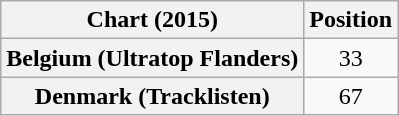<table class="wikitable sortable plainrowheaders" style="text-align:center">
<tr>
<th scope="col">Chart (2015)</th>
<th scope="col">Position</th>
</tr>
<tr>
<th scope="row">Belgium (Ultratop Flanders)</th>
<td>33</td>
</tr>
<tr>
<th scope="row">Denmark (Tracklisten)</th>
<td>67</td>
</tr>
</table>
